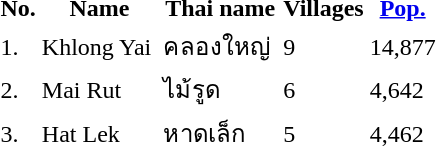<table>
<tr>
<th>No.</th>
<th>Name</th>
<th>Thai name</th>
<th>Villages</th>
<th><a href='#'>Pop.</a></th>
<td>    </td>
</tr>
<tr>
<td>1.</td>
<td>Khlong Yai </td>
<td>คลองใหญ่ </td>
<td>9</td>
<td>14,877</td>
<td></td>
</tr>
<tr>
<td>2.</td>
<td>Mai Rut</td>
<td>ไม้รูด</td>
<td>6</td>
<td>4,642</td>
<td></td>
</tr>
<tr>
<td>3.</td>
<td>Hat Lek</td>
<td>หาดเล็ก</td>
<td>5</td>
<td>4,462</td>
<td></td>
</tr>
</table>
